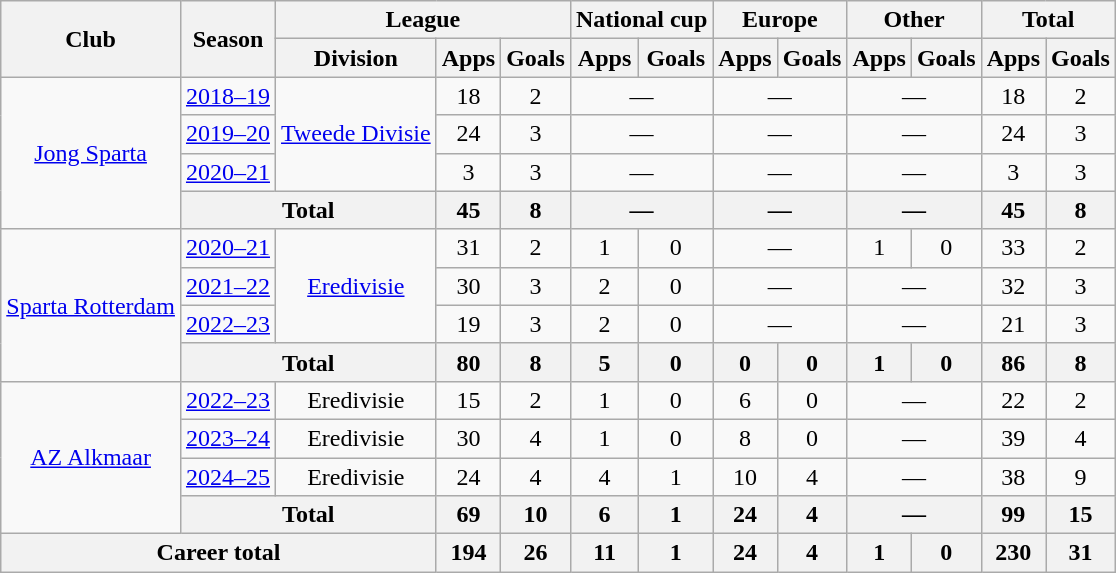<table class="wikitable" style="text-align:center">
<tr>
<th rowspan="2">Club</th>
<th rowspan="2">Season</th>
<th colspan="3">League</th>
<th colspan="2">National cup</th>
<th colspan="2">Europe</th>
<th colspan="2">Other</th>
<th colspan="2">Total</th>
</tr>
<tr>
<th>Division</th>
<th>Apps</th>
<th>Goals</th>
<th>Apps</th>
<th>Goals</th>
<th>Apps</th>
<th>Goals</th>
<th>Apps</th>
<th>Goals</th>
<th>Apps</th>
<th>Goals</th>
</tr>
<tr>
<td rowspan="4"><a href='#'>Jong Sparta</a></td>
<td><a href='#'>2018–19</a></td>
<td rowspan="3"><a href='#'>Tweede Divisie</a></td>
<td>18</td>
<td>2</td>
<td colspan="2">—</td>
<td colspan="2">—</td>
<td colspan="2">—</td>
<td>18</td>
<td>2</td>
</tr>
<tr>
<td><a href='#'>2019–20</a></td>
<td>24</td>
<td>3</td>
<td colspan="2">—</td>
<td colspan="2">—</td>
<td colspan="2">—</td>
<td>24</td>
<td>3</td>
</tr>
<tr>
<td><a href='#'>2020–21</a></td>
<td>3</td>
<td>3</td>
<td colspan="2">—</td>
<td colspan="2">—</td>
<td colspan="2">—</td>
<td>3</td>
<td>3</td>
</tr>
<tr>
<th colspan="2">Total</th>
<th>45</th>
<th>8</th>
<th colspan="2">—</th>
<th colspan="2">—</th>
<th colspan="2">—</th>
<th>45</th>
<th>8</th>
</tr>
<tr>
<td rowspan="4"><a href='#'>Sparta Rotterdam</a></td>
<td><a href='#'>2020–21</a></td>
<td rowspan="3"><a href='#'>Eredivisie</a></td>
<td>31</td>
<td>2</td>
<td>1</td>
<td>0</td>
<td colspan="2">—</td>
<td>1</td>
<td>0</td>
<td>33</td>
<td>2</td>
</tr>
<tr>
<td><a href='#'>2021–22</a></td>
<td>30</td>
<td>3</td>
<td>2</td>
<td>0</td>
<td colspan="2">—</td>
<td colspan="2">—</td>
<td>32</td>
<td>3</td>
</tr>
<tr>
<td><a href='#'>2022–23</a></td>
<td>19</td>
<td>3</td>
<td>2</td>
<td>0</td>
<td colspan="2">—</td>
<td colspan="2">—</td>
<td>21</td>
<td>3</td>
</tr>
<tr>
<th colspan="2">Total</th>
<th>80</th>
<th>8</th>
<th>5</th>
<th>0</th>
<th>0</th>
<th>0</th>
<th>1</th>
<th>0</th>
<th>86</th>
<th>8</th>
</tr>
<tr>
<td rowspan="4"><a href='#'>AZ Alkmaar</a></td>
<td><a href='#'>2022–23</a></td>
<td>Eredivisie</td>
<td>15</td>
<td>2</td>
<td>1</td>
<td>0</td>
<td>6</td>
<td>0</td>
<td colspan="2">—</td>
<td>22</td>
<td>2</td>
</tr>
<tr>
<td><a href='#'>2023–24</a></td>
<td>Eredivisie</td>
<td>30</td>
<td>4</td>
<td>1</td>
<td>0</td>
<td>8</td>
<td>0</td>
<td colspan="2">—</td>
<td>39</td>
<td>4</td>
</tr>
<tr>
<td><a href='#'>2024–25</a></td>
<td>Eredivisie</td>
<td>24</td>
<td>4</td>
<td>4</td>
<td>1</td>
<td>10</td>
<td>4</td>
<td colspan="2">—</td>
<td>38</td>
<td>9</td>
</tr>
<tr>
<th colspan="2">Total</th>
<th>69</th>
<th>10</th>
<th>6</th>
<th>1</th>
<th>24</th>
<th>4</th>
<th colspan="2">—</th>
<th>99</th>
<th>15</th>
</tr>
<tr>
<th colspan="3">Career total</th>
<th>194</th>
<th>26</th>
<th>11</th>
<th>1</th>
<th>24</th>
<th>4</th>
<th>1</th>
<th>0</th>
<th>230</th>
<th>31</th>
</tr>
</table>
